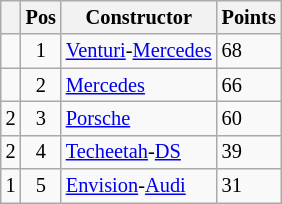<table class="wikitable" style="font-size: 85%;">
<tr>
<th></th>
<th>Pos</th>
<th>Constructor</th>
<th>Points</th>
</tr>
<tr>
<td align="left"></td>
<td align="center">1</td>
<td> <a href='#'>Venturi</a>-<a href='#'>Mercedes</a></td>
<td align="left">68</td>
</tr>
<tr>
<td align="left"></td>
<td align="center">2</td>
<td> <a href='#'>Mercedes</a></td>
<td align="left">66</td>
</tr>
<tr>
<td align="left"> 2</td>
<td align="center">3</td>
<td> <a href='#'>Porsche</a></td>
<td align="left">60</td>
</tr>
<tr>
<td align="left"> 2</td>
<td align="center">4</td>
<td> <a href='#'>Techeetah</a>-<a href='#'>DS</a></td>
<td align="left">39</td>
</tr>
<tr>
<td align="left"> 1</td>
<td align="center">5</td>
<td> <a href='#'>Envision</a>-<a href='#'>Audi</a></td>
<td align="left">31</td>
</tr>
</table>
